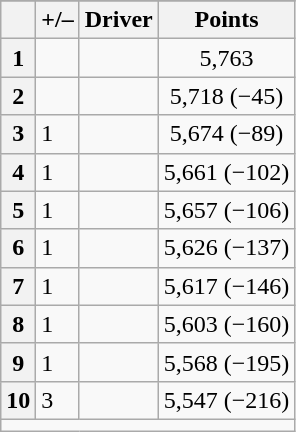<table class="wikitable sortable">
<tr>
</tr>
<tr>
<th scope="col"></th>
<th scope="col">+/–</th>
<th scope="col">Driver</th>
<th scope="col">Points</th>
</tr>
<tr>
<th scope="row">1</th>
<td align="left"></td>
<td></td>
<td style="text-align:center;">5,763</td>
</tr>
<tr>
<th scope="row">2</th>
<td align="left"></td>
<td></td>
<td style="text-align:center;">5,718 (−45)</td>
</tr>
<tr>
<th scope="row">3</th>
<td align="left"> 1</td>
<td></td>
<td style="text-align:center;">5,674 (−89)</td>
</tr>
<tr>
<th scope="row">4</th>
<td align="left"> 1</td>
<td></td>
<td style="text-align:center;">5,661 (−102)</td>
</tr>
<tr>
<th scope="row">5</th>
<td align="left"> 1</td>
<td></td>
<td style="text-align:center;">5,657 (−106)</td>
</tr>
<tr>
<th scope="row">6</th>
<td align="left"> 1</td>
<td></td>
<td style="text-align:center;">5,626 (−137)</td>
</tr>
<tr>
<th scope="row">7</th>
<td align="left"> 1</td>
<td></td>
<td style="text-align:center;">5,617 (−146)</td>
</tr>
<tr>
<th scope="row">8</th>
<td align="left"> 1</td>
<td></td>
<td style="text-align:center;">5,603 (−160)</td>
</tr>
<tr>
<th scope="row">9</th>
<td align="left"> 1</td>
<td></td>
<td style="text-align:center;">5,568 (−195)</td>
</tr>
<tr>
<th scope="row">10</th>
<td align="left"> 3</td>
<td></td>
<td style="text-align:center;">5,547 (−216)</td>
</tr>
<tr class="sortbottom">
<td colspan="9"></td>
</tr>
</table>
